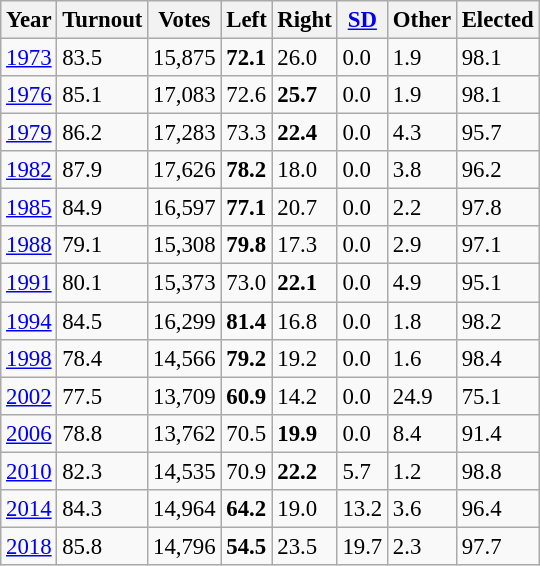<table class="wikitable sortable" style="font-size: 95%;">
<tr>
<th>Year</th>
<th>Turnout</th>
<th>Votes</th>
<th>Left</th>
<th>Right</th>
<th><a href='#'>SD</a></th>
<th>Other</th>
<th>Elected</th>
</tr>
<tr>
<td><a href='#'>1973</a></td>
<td>83.5</td>
<td>15,875</td>
<td><strong>72.1</strong></td>
<td>26.0</td>
<td>0.0</td>
<td>1.9</td>
<td>98.1</td>
</tr>
<tr>
<td><a href='#'>1976</a></td>
<td>85.1</td>
<td>17,083</td>
<td>72.6</td>
<td><strong>25.7</strong></td>
<td>0.0</td>
<td>1.9</td>
<td>98.1</td>
</tr>
<tr>
<td><a href='#'>1979</a></td>
<td>86.2</td>
<td>17,283</td>
<td>73.3</td>
<td><strong>22.4</strong></td>
<td>0.0</td>
<td>4.3</td>
<td>95.7</td>
</tr>
<tr>
<td><a href='#'>1982</a></td>
<td>87.9</td>
<td>17,626</td>
<td><strong>78.2</strong></td>
<td>18.0</td>
<td>0.0</td>
<td>3.8</td>
<td>96.2</td>
</tr>
<tr>
<td><a href='#'>1985</a></td>
<td>84.9</td>
<td>16,597</td>
<td><strong>77.1</strong></td>
<td>20.7</td>
<td>0.0</td>
<td>2.2</td>
<td>97.8</td>
</tr>
<tr>
<td><a href='#'>1988</a></td>
<td>79.1</td>
<td>15,308</td>
<td><strong>79.8</strong></td>
<td>17.3</td>
<td>0.0</td>
<td>2.9</td>
<td>97.1</td>
</tr>
<tr>
<td><a href='#'>1991</a></td>
<td>80.1</td>
<td>15,373</td>
<td>73.0</td>
<td><strong>22.1</strong></td>
<td>0.0</td>
<td>4.9</td>
<td>95.1</td>
</tr>
<tr>
<td><a href='#'>1994</a></td>
<td>84.5</td>
<td>16,299</td>
<td><strong>81.4</strong></td>
<td>16.8</td>
<td>0.0</td>
<td>1.8</td>
<td>98.2</td>
</tr>
<tr>
<td><a href='#'>1998</a></td>
<td>78.4</td>
<td>14,566</td>
<td><strong>79.2</strong></td>
<td>19.2</td>
<td>0.0</td>
<td>1.6</td>
<td>98.4</td>
</tr>
<tr>
<td><a href='#'>2002</a></td>
<td>77.5</td>
<td>13,709</td>
<td><strong>60.9</strong></td>
<td>14.2</td>
<td>0.0</td>
<td>24.9</td>
<td>75.1</td>
</tr>
<tr>
<td><a href='#'>2006</a></td>
<td>78.8</td>
<td>13,762</td>
<td>70.5</td>
<td><strong>19.9</strong></td>
<td>0.0</td>
<td>8.4</td>
<td>91.4</td>
</tr>
<tr>
<td><a href='#'>2010</a></td>
<td>82.3</td>
<td>14,535</td>
<td>70.9</td>
<td><strong>22.2</strong></td>
<td>5.7</td>
<td>1.2</td>
<td>98.8</td>
</tr>
<tr>
<td><a href='#'>2014</a></td>
<td>84.3</td>
<td>14,964</td>
<td><strong>64.2</strong></td>
<td>19.0</td>
<td>13.2</td>
<td>3.6</td>
<td>96.4</td>
</tr>
<tr>
<td><a href='#'>2018</a></td>
<td>85.8</td>
<td>14,796</td>
<td><strong>54.5</strong></td>
<td>23.5</td>
<td>19.7</td>
<td>2.3</td>
<td>97.7</td>
</tr>
</table>
